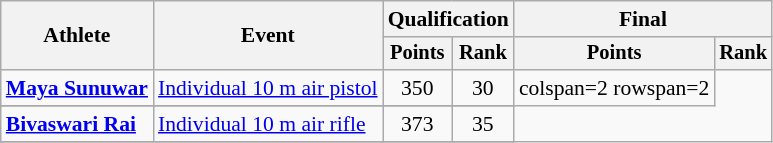<table class="wikitable" style="font-size:90%">
<tr>
<th rowspan="2">Athlete</th>
<th rowspan="2">Event</th>
<th colspan=2>Qualification</th>
<th colspan=2>Final</th>
</tr>
<tr style="font-size:95%">
<th>Points</th>
<th>Rank</th>
<th>Points</th>
<th>Rank</th>
</tr>
<tr align=center>
<td align=left><strong><a href='#'>Maya Sunuwar</a></strong></td>
<td align=left><a href='#'>Individual 10 m air pistol</a></td>
<td>350</td>
<td>30</td>
<td>colspan=2 rowspan=2 </td>
</tr>
<tr>
</tr>
<tr align=center>
<td align=left><strong><a href='#'>Bivaswari Rai</a></strong></td>
<td align=left><a href='#'>Individual 10 m air rifle</a></td>
<td>373</td>
<td>35</td>
</tr>
<tr>
</tr>
</table>
